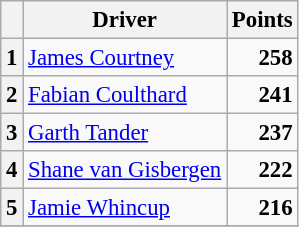<table class="wikitable" style="font-size: 95%;">
<tr>
<th></th>
<th>Driver</th>
<th>Points</th>
</tr>
<tr>
<th>1</th>
<td> <a href='#'>James Courtney</a></td>
<td align="right"><strong>258</strong></td>
</tr>
<tr>
<th>2</th>
<td> <a href='#'>Fabian Coulthard</a></td>
<td align="right"><strong>241</strong></td>
</tr>
<tr>
<th>3</th>
<td> <a href='#'>Garth Tander</a></td>
<td align="right"><strong>237</strong></td>
</tr>
<tr>
<th>4</th>
<td> <a href='#'>Shane van Gisbergen</a></td>
<td align="right"><strong>222</strong></td>
</tr>
<tr>
<th>5</th>
<td> <a href='#'>Jamie Whincup</a></td>
<td align="right"><strong>216</strong></td>
</tr>
<tr>
</tr>
</table>
